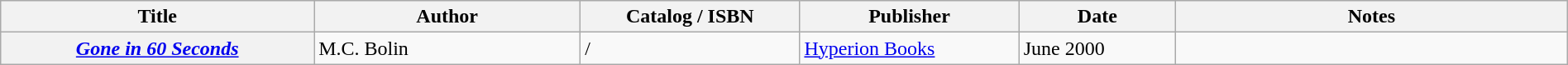<table class="wikitable sortable" style="width:100%;">
<tr>
<th width=20%>Title</th>
<th width=17%>Author</th>
<th width=14%>Catalog / ISBN</th>
<th width=14%>Publisher</th>
<th width=10%>Date</th>
<th width=25%>Notes</th>
</tr>
<tr>
<th><em><a href='#'>Gone in 60 Seconds</a></em></th>
<td>M.C. Bolin</td>
<td> / </td>
<td><a href='#'>Hyperion Books</a></td>
<td>June 2000</td>
<td></td>
</tr>
</table>
